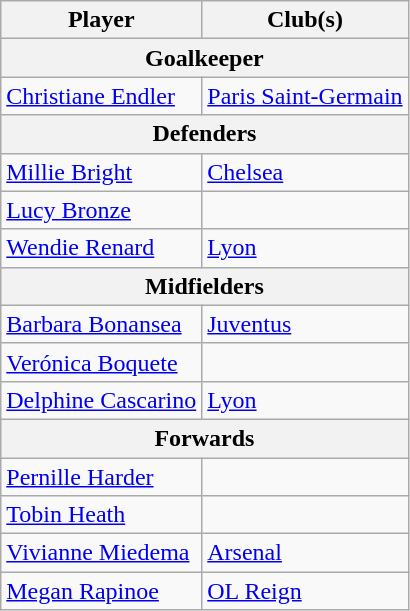<table class="wikitable">
<tr>
<th>Player</th>
<th>Club(s)</th>
</tr>
<tr>
<th colspan="2">Goalkeeper</th>
</tr>
<tr>
<td> <a href='#'>Christiane Endler</a></td>
<td> <a href='#'>Paris Saint-Germain</a></td>
</tr>
<tr>
<th colspan="2">Defenders</th>
</tr>
<tr>
<td> <a href='#'>Millie Bright</a></td>
<td> <a href='#'>Chelsea</a></td>
</tr>
<tr>
<td> <a href='#'>Lucy Bronze</a></td>
<td></td>
</tr>
<tr>
<td> <a href='#'>Wendie Renard</a></td>
<td> <a href='#'>Lyon</a></td>
</tr>
<tr>
<th colspan="2">Midfielders</th>
</tr>
<tr>
<td> <a href='#'>Barbara Bonansea</a></td>
<td> <a href='#'>Juventus</a></td>
</tr>
<tr>
<td> <a href='#'>Verónica Boquete</a></td>
<td></td>
</tr>
<tr>
<td> <a href='#'>Delphine Cascarino</a></td>
<td> <a href='#'>Lyon</a></td>
</tr>
<tr>
<th colspan="2">Forwards</th>
</tr>
<tr>
<td> <a href='#'>Pernille Harder</a></td>
<td></td>
</tr>
<tr>
<td> <a href='#'>Tobin Heath</a></td>
<td></td>
</tr>
<tr>
<td> <a href='#'>Vivianne Miedema</a></td>
<td> <a href='#'>Arsenal</a></td>
</tr>
<tr>
<td> <a href='#'>Megan Rapinoe</a></td>
<td> <a href='#'>OL Reign</a></td>
</tr>
</table>
